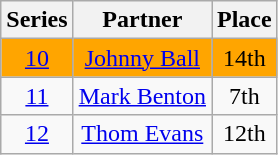<table class="wikitable sortable" style="text-align:center;">
<tr>
<th>Series</th>
<th>Partner</th>
<th>Place</th>
</tr>
<tr style="text-align:center; background:orange;">
<td><a href='#'>10</a></td>
<td><a href='#'>Johnny Ball</a></td>
<td>14th</td>
</tr>
<tr>
<td><a href='#'>11</a></td>
<td><a href='#'>Mark Benton</a></td>
<td>7th</td>
</tr>
<tr>
<td><a href='#'>12</a></td>
<td><a href='#'>Thom Evans</a></td>
<td>12th</td>
</tr>
</table>
